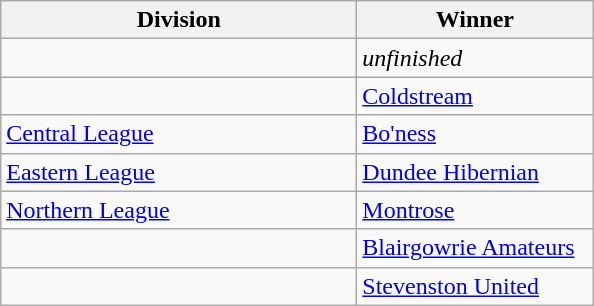<table class="wikitable">
<tr>
<th width=230>Division</th>
<th width=150>Winner</th>
</tr>
<tr>
<td></td>
<td><em>unfinished</em></td>
</tr>
<tr>
<td></td>
<td><a href='#'>Coldstream</a></td>
</tr>
<tr>
<td><a href='#'>Central League</a></td>
<td><a href='#'>Bo'ness</a></td>
</tr>
<tr>
<td><a href='#'>Eastern League</a></td>
<td><a href='#'>Dundee Hibernian</a></td>
</tr>
<tr>
<td><a href='#'>Northern League</a></td>
<td><a href='#'>Montrose</a></td>
</tr>
<tr>
<td></td>
<td><a href='#'>Blairgowrie Amateurs</a></td>
</tr>
<tr>
<td></td>
<td><a href='#'>Stevenston United</a></td>
</tr>
</table>
